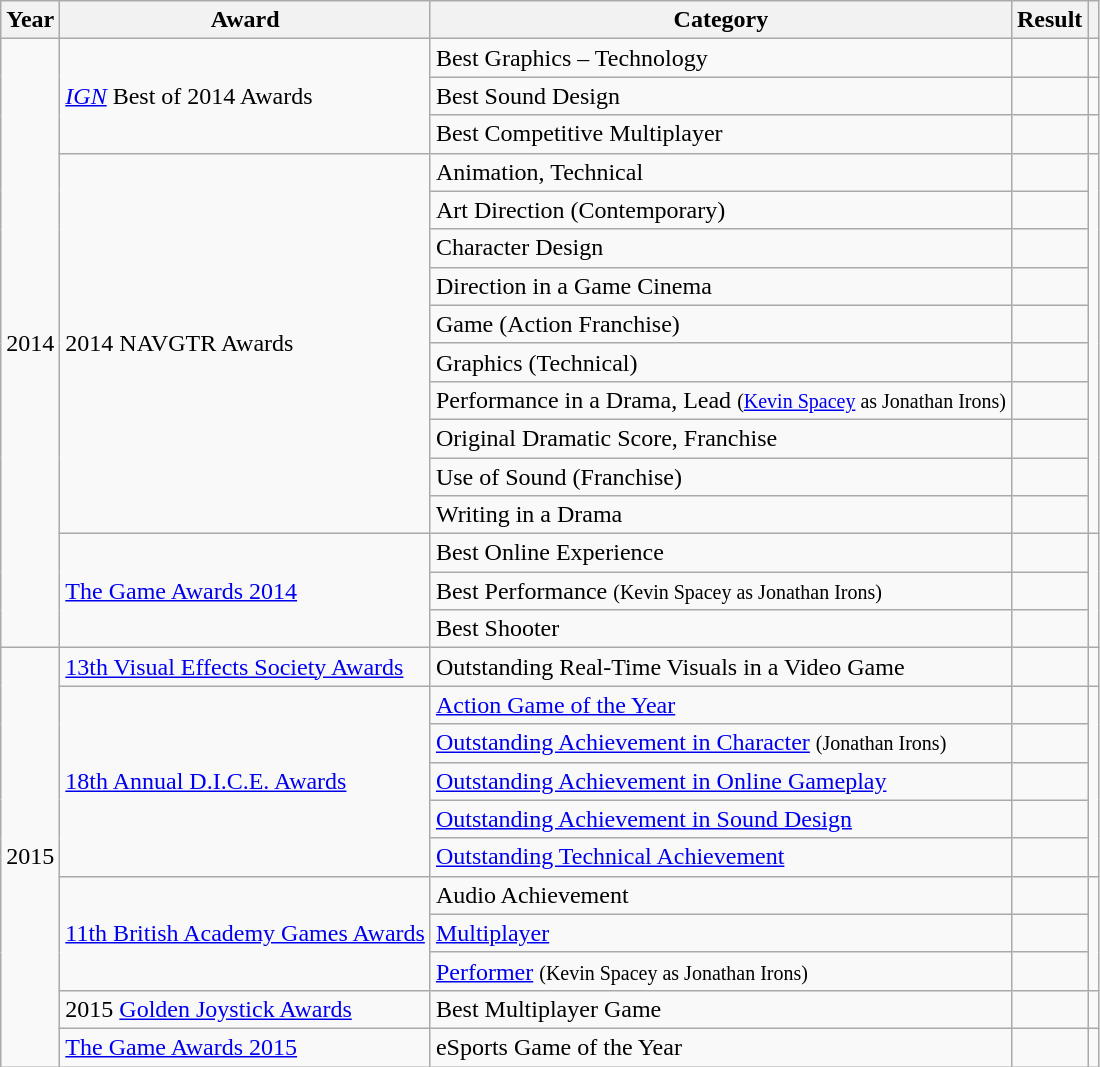<table class="wikitable sortable">
<tr>
<th>Year</th>
<th>Award</th>
<th>Category</th>
<th>Result</th>
<th></th>
</tr>
<tr>
<td style="text-align:center;" rowspan="16">2014</td>
<td rowspan="3"><em><a href='#'>IGN</a></em> Best of 2014 Awards</td>
<td>Best Graphics – Technology</td>
<td></td>
<td style="text-align:center;"></td>
</tr>
<tr>
<td>Best Sound Design</td>
<td></td>
<td style="text-align:center;"></td>
</tr>
<tr>
<td>Best Competitive Multiplayer</td>
<td></td>
<td style="text-align:center;"></td>
</tr>
<tr>
<td rowspan="10">2014 NAVGTR Awards</td>
<td>Animation, Technical</td>
<td></td>
<td style="text-align:center;" rowspan="10"></td>
</tr>
<tr>
<td>Art Direction (Contemporary)</td>
<td></td>
</tr>
<tr>
<td>Character Design</td>
<td></td>
</tr>
<tr>
<td>Direction in a Game Cinema</td>
<td></td>
</tr>
<tr>
<td>Game (Action Franchise)</td>
<td></td>
</tr>
<tr>
<td>Graphics (Technical)</td>
<td></td>
</tr>
<tr>
<td>Performance in a Drama, Lead <small>(<a href='#'>Kevin Spacey</a> as Jonathan Irons)</small></td>
<td></td>
</tr>
<tr>
<td>Original Dramatic Score, Franchise</td>
<td></td>
</tr>
<tr>
<td>Use of Sound (Franchise)</td>
<td></td>
</tr>
<tr>
<td>Writing in a Drama</td>
<td></td>
</tr>
<tr>
<td rowspan="3"><a href='#'>The Game Awards 2014</a></td>
<td>Best Online Experience</td>
<td></td>
<td style="text-align:center;" rowspan="3"></td>
</tr>
<tr>
<td>Best Performance <small>(Kevin Spacey as Jonathan Irons)</small></td>
<td></td>
</tr>
<tr>
<td>Best Shooter</td>
<td></td>
</tr>
<tr>
<td style="text-align:center;" rowspan="16">2015</td>
<td><a href='#'>13th Visual Effects Society Awards</a></td>
<td>Outstanding Real-Time Visuals in a Video Game</td>
<td></td>
<td style="text-align:center;"></td>
</tr>
<tr>
<td rowspan="5"><a href='#'>18th Annual D.I.C.E. Awards</a></td>
<td><a href='#'>Action Game of the Year</a></td>
<td></td>
<td rowspan="5" style="text-align:center;"></td>
</tr>
<tr>
<td><a href='#'>Outstanding Achievement in Character</a> <small>(Jonathan Irons)</small></td>
<td></td>
</tr>
<tr>
<td><a href='#'>Outstanding Achievement in Online Gameplay</a></td>
<td></td>
</tr>
<tr>
<td><a href='#'>Outstanding Achievement in Sound Design</a></td>
<td></td>
</tr>
<tr>
<td><a href='#'>Outstanding Technical Achievement</a></td>
<td></td>
</tr>
<tr>
<td rowspan="3"><a href='#'>11th British Academy Games Awards</a></td>
<td>Audio Achievement</td>
<td></td>
<td rowspan="3" style="text-align:center;"></td>
</tr>
<tr>
<td><a href='#'>Multiplayer</a></td>
<td></td>
</tr>
<tr>
<td><a href='#'>Performer</a> <small>(Kevin Spacey as Jonathan Irons)</small></td>
<td></td>
</tr>
<tr>
<td>2015 <a href='#'>Golden Joystick Awards</a></td>
<td>Best Multiplayer Game</td>
<td></td>
<td style="text-align:center;"></td>
</tr>
<tr>
<td><a href='#'>The Game Awards 2015</a></td>
<td>eSports Game of the Year</td>
<td></td>
<td style="text-align:center;"></td>
</tr>
</table>
